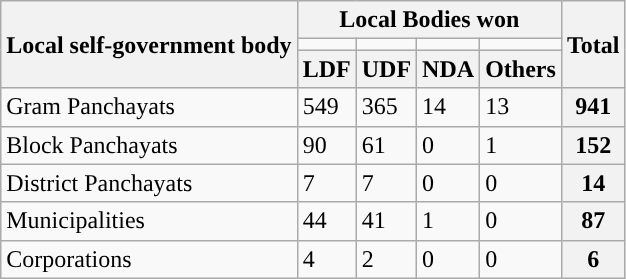<table class="wikitable">
<tr>
<th rowspan="3">Local self-government body</th>
<th colspan="4">Local Bodies won</th>
<th rowspan="3">Total</th>
</tr>
<tr>
<td style="background:"></td>
<td style="background:"></td>
<td style="background:"></td>
<td style="background:"></td>
</tr>
<tr>
<th>LDF</th>
<th>UDF</th>
<th>NDA</th>
<th>Others</th>
</tr>
<tr>
<td>Gram Panchayats</td>
<td>549</td>
<td>365</td>
<td>14</td>
<td>13</td>
<th>941</th>
</tr>
<tr>
<td>Block Panchayats</td>
<td>90</td>
<td>61</td>
<td>0</td>
<td>1</td>
<th>152</th>
</tr>
<tr>
<td>District Panchayats</td>
<td>7</td>
<td>7</td>
<td>0</td>
<td>0</td>
<th>14</th>
</tr>
<tr>
<td>Municipalities</td>
<td>44</td>
<td>41</td>
<td>1</td>
<td>0</td>
<th>87</th>
</tr>
<tr>
<td>Corporations</td>
<td>4</td>
<td>2</td>
<td>0</td>
<td>0</td>
<th>6</th>
</tr>
</table>
